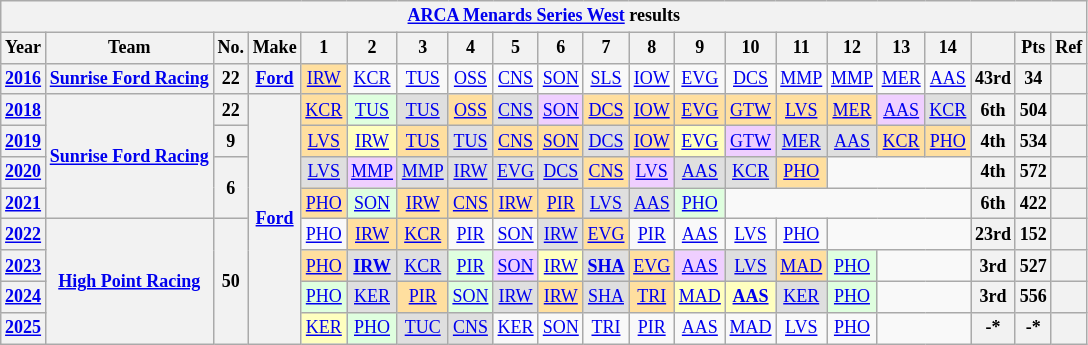<table class="wikitable" style="text-align:center; font-size:75%">
<tr>
<th colspan=21><a href='#'>ARCA Menards Series West</a> results</th>
</tr>
<tr>
<th>Year</th>
<th>Team</th>
<th>No.</th>
<th>Make</th>
<th>1</th>
<th>2</th>
<th>3</th>
<th>4</th>
<th>5</th>
<th>6</th>
<th>7</th>
<th>8</th>
<th>9</th>
<th>10</th>
<th>11</th>
<th>12</th>
<th>13</th>
<th>14</th>
<th></th>
<th>Pts</th>
<th>Ref</th>
</tr>
<tr>
<th><a href='#'>2016</a></th>
<th><a href='#'>Sunrise Ford Racing</a></th>
<th>22</th>
<th><a href='#'>Ford</a></th>
<td style="background:#FFDF9F;"><a href='#'>IRW</a><br></td>
<td><a href='#'>KCR</a></td>
<td><a href='#'>TUS</a></td>
<td><a href='#'>OSS</a></td>
<td><a href='#'>CNS</a></td>
<td><a href='#'>SON</a></td>
<td><a href='#'>SLS</a></td>
<td><a href='#'>IOW</a></td>
<td><a href='#'>EVG</a></td>
<td><a href='#'>DCS</a></td>
<td><a href='#'>MMP</a></td>
<td><a href='#'>MMP</a></td>
<td><a href='#'>MER</a></td>
<td><a href='#'>AAS</a></td>
<th>43rd</th>
<th>34</th>
<th></th>
</tr>
<tr>
<th><a href='#'>2018</a></th>
<th rowspan=4><a href='#'>Sunrise Ford Racing</a></th>
<th>22</th>
<th rowspan=8><a href='#'>Ford</a></th>
<td style="background:#FFDF9F;"><a href='#'>KCR</a><br></td>
<td style="background:#DFFFDF;"><a href='#'>TUS</a><br></td>
<td style="background:#DFDFDF;"><a href='#'>TUS</a><br></td>
<td style="background:#FFDF9F;"><a href='#'>OSS</a><br></td>
<td style="background:#DFDFDF;"><a href='#'>CNS</a><br></td>
<td style="background:#EFCFFF;"><a href='#'>SON</a><br></td>
<td style="background:#FFDF9F;"><a href='#'>DCS</a><br></td>
<td style="background:#FFDF9F;"><a href='#'>IOW</a><br></td>
<td style="background:#FFDF9F;"><a href='#'>EVG</a><br></td>
<td style="background:#FFDF9F;"><a href='#'>GTW</a><br></td>
<td style="background:#FFDF9F;"><a href='#'>LVS</a><br></td>
<td style="background:#FFDF9F;"><a href='#'>MER</a><br></td>
<td style="background:#EFCFFF;"><a href='#'>AAS</a><br></td>
<td style="background:#DFDFDF;"><a href='#'>KCR</a><br></td>
<th>6th</th>
<th>504</th>
<th></th>
</tr>
<tr>
<th><a href='#'>2019</a></th>
<th>9</th>
<td style="background:#FFDF9F;"><a href='#'>LVS</a><br></td>
<td style="background:#FFFFBF;"><a href='#'>IRW</a><br></td>
<td style="background:#FFDF9F;"><a href='#'>TUS</a><br></td>
<td style="background:#DFDFDF;"><a href='#'>TUS</a><br></td>
<td style="background:#FFDF9F;"><a href='#'>CNS</a><br></td>
<td style="background:#FFDF9F;"><a href='#'>SON</a><br></td>
<td style="background:#DFDFDF;"><a href='#'>DCS</a><br></td>
<td style="background:#FFDF9F;"><a href='#'>IOW</a><br></td>
<td style="background:#FFFFBF;"><a href='#'>EVG</a><br></td>
<td style="background:#EFCFFF;"><a href='#'>GTW</a><br></td>
<td style="background:#DFDFDF;"><a href='#'>MER</a><br></td>
<td style="background:#DFDFDF;"><a href='#'>AAS</a><br></td>
<td style="background:#FFDF9F;"><a href='#'>KCR</a><br></td>
<td style="background:#FFDF9F;"><a href='#'>PHO</a><br></td>
<th>4th</th>
<th>534</th>
<th></th>
</tr>
<tr>
<th><a href='#'>2020</a></th>
<th rowspan=2>6</th>
<td style="background:#DFDFDF;"><a href='#'>LVS</a><br></td>
<td style="background:#EFCFFF;"><a href='#'>MMP</a><br></td>
<td style="background:#DFDFDF;"><a href='#'>MMP</a><br></td>
<td style="background:#DFDFDF;"><a href='#'>IRW</a><br></td>
<td style="background:#DFDFDF;"><a href='#'>EVG</a><br></td>
<td style="background:#DFDFDF;"><a href='#'>DCS</a><br></td>
<td style="background:#FFDF9F;"><a href='#'>CNS</a><br></td>
<td style="background:#EFCFFF;"><a href='#'>LVS</a><br></td>
<td style="background:#DFDFDF;"><a href='#'>AAS</a><br></td>
<td style="background:#DFDFDF;"><a href='#'>KCR</a><br></td>
<td style="background:#FFDF9F;"><a href='#'>PHO</a><br></td>
<td colspan=3></td>
<th>4th</th>
<th>572</th>
<th></th>
</tr>
<tr>
<th><a href='#'>2021</a></th>
<td style="background:#FFDF9F;"><a href='#'>PHO</a><br></td>
<td style="background:#DFFFDF;"><a href='#'>SON</a><br></td>
<td style="background:#FFDF9F;"><a href='#'>IRW</a><br></td>
<td style="background:#FFDF9F;"><a href='#'>CNS</a><br></td>
<td style="background:#FFDF9F;"><a href='#'>IRW</a><br></td>
<td style="background:#FFDF9F;"><a href='#'>PIR</a><br></td>
<td style="background:#DFDFDF;"><a href='#'>LVS</a><br></td>
<td style="background:#DFDFDF;"><a href='#'>AAS</a><br></td>
<td style="background:#DFFFDF;"><a href='#'>PHO</a><br></td>
<td colspan=5></td>
<th>6th</th>
<th>422</th>
<th></th>
</tr>
<tr>
<th><a href='#'>2022</a></th>
<th rowspan=4><a href='#'>High Point Racing</a></th>
<th rowspan=4>50</th>
<td><a href='#'>PHO</a></td>
<td style="background:#FFDF9F;"><a href='#'>IRW</a><br></td>
<td style="background:#FFDF9F;"><a href='#'>KCR</a><br></td>
<td><a href='#'>PIR</a></td>
<td><a href='#'>SON</a></td>
<td style="background:#DFDFDF;"><a href='#'>IRW</a><br></td>
<td style="background:#FFDF9F;"><a href='#'>EVG</a><br></td>
<td><a href='#'>PIR</a></td>
<td><a href='#'>AAS</a></td>
<td><a href='#'>LVS</a></td>
<td><a href='#'>PHO</a></td>
<td colspan=3></td>
<th>23rd</th>
<th>152</th>
<th></th>
</tr>
<tr>
<th><a href='#'>2023</a></th>
<td style="background:#FFDF9F;"><a href='#'>PHO</a><br></td>
<td style="background:#DFDFDF;"><strong><a href='#'>IRW</a></strong><br></td>
<td style="background:#DFDFDF;"><a href='#'>KCR</a><br></td>
<td style="background:#DFFFDF;"><a href='#'>PIR</a><br></td>
<td style="background:#EFCFFF;"><a href='#'>SON</a><br></td>
<td style="background:#FFFFBF;"><a href='#'>IRW</a><br></td>
<td style="background:#DFDFDF;"><strong><a href='#'>SHA</a></strong><br></td>
<td style="background:#FFDF9F;"><a href='#'>EVG</a><br></td>
<td style="background:#EFCFFF;"><a href='#'>AAS</a><br></td>
<td style="background:#DFDFDF;"><a href='#'>LVS</a><br></td>
<td style="background:#FFDF9F;"><a href='#'>MAD</a><br></td>
<td style="background:#DFFFDF;"><a href='#'>PHO</a><br></td>
<td colspan=2></td>
<th>3rd</th>
<th>527</th>
<th></th>
</tr>
<tr>
<th><a href='#'>2024</a></th>
<td style="background:#DFFFDF;"><a href='#'>PHO</a><br></td>
<td style="background:#DFDFDF;"><a href='#'>KER</a><br></td>
<td style="background:#FFDF9F;"><a href='#'>PIR</a><br></td>
<td style="background:#DFFFDF;"><a href='#'>SON</a><br></td>
<td style="background:#DFDFDF;"><a href='#'>IRW</a><br></td>
<td style="background:#FFDF9F;"><a href='#'>IRW</a><br></td>
<td style="background:#DFDFDF;"><a href='#'>SHA</a><br></td>
<td style="background:#FFDF9F;"><a href='#'>TRI</a><br></td>
<td style="background:#FFFFBF;"><a href='#'>MAD</a><br></td>
<td style="background:#FFFFBF;"><strong><a href='#'>AAS</a></strong><br></td>
<td style="background:#DFDFDF;"><a href='#'>KER</a><br></td>
<td style="background:#DFFFDF;"><a href='#'>PHO</a><br></td>
<td colspan=2></td>
<th>3rd</th>
<th>556</th>
<th></th>
</tr>
<tr>
<th><a href='#'>2025</a></th>
<td style="background:#FFFFBF;"><a href='#'>KER</a><br></td>
<td style="background:#DFFFDF;"><a href='#'>PHO</a><br></td>
<td style="background:#DFDFDF;"><a href='#'>TUC</a><br></td>
<td style="background:#DFDFDF;"><a href='#'>CNS</a><br></td>
<td><a href='#'>KER</a></td>
<td><a href='#'>SON</a></td>
<td><a href='#'>TRI</a></td>
<td><a href='#'>PIR</a></td>
<td><a href='#'>AAS</a></td>
<td><a href='#'>MAD</a></td>
<td><a href='#'>LVS</a></td>
<td><a href='#'>PHO</a></td>
<td colspan=2></td>
<th>-*</th>
<th>-*</th>
<th></th>
</tr>
</table>
